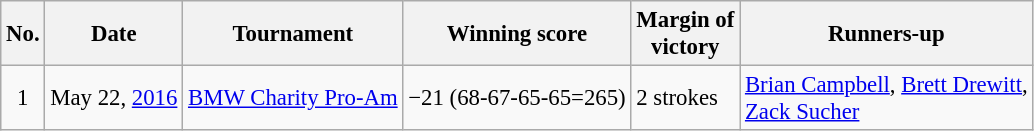<table class="wikitable" style="font-size:95%;">
<tr>
<th>No.</th>
<th>Date</th>
<th>Tournament</th>
<th>Winning score</th>
<th>Margin of<br>victory</th>
<th>Runners-up</th>
</tr>
<tr>
<td align=center>1</td>
<td align=right>May 22, <a href='#'>2016</a></td>
<td><a href='#'>BMW Charity Pro-Am</a></td>
<td>−21 (68-67-65-65=265)</td>
<td>2 strokes</td>
<td> <a href='#'>Brian Campbell</a>,  <a href='#'>Brett Drewitt</a>,<br> <a href='#'>Zack Sucher</a></td>
</tr>
</table>
